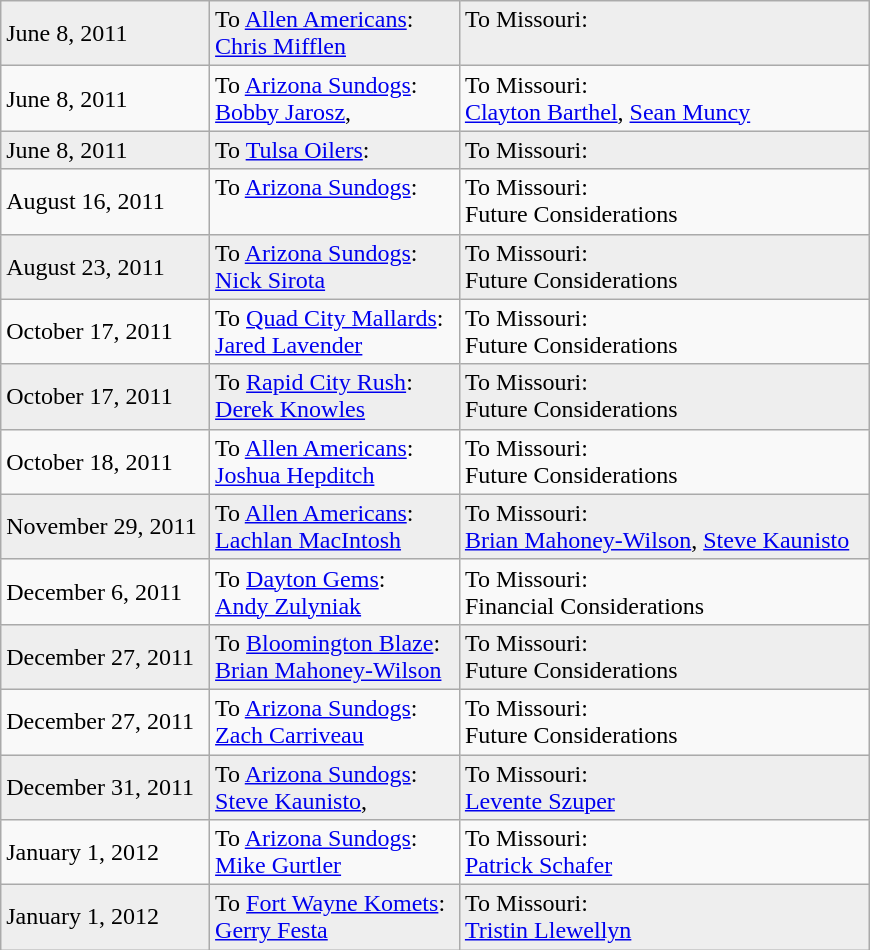<table class="wikitable" style="border:1px solid #999999; width:580px;">
<tr bgcolor="eeeeee">
<td>June 8, 2011 </td>
<td valign="top">To <a href='#'>Allen Americans</a>: <br> <a href='#'>Chris Mifflen</a></td>
<td valign="top">To Missouri: <br> </td>
</tr>
<tr>
<td>June 8, 2011 </td>
<td valign="top">To <a href='#'>Arizona Sundogs</a>: <br> <a href='#'>Bobby Jarosz</a>, </td>
<td valign="top">To Missouri: <br> <a href='#'>Clayton Barthel</a>, <a href='#'>Sean Muncy</a></td>
</tr>
<tr bgcolor="eeeeee">
<td>June 8, 2011 </td>
<td valign="top">To <a href='#'>Tulsa Oilers</a>: <br> </td>
<td valign="top">To Missouri: <br> </td>
</tr>
<tr>
<td>August 16, 2011 </td>
<td valign="top">To <a href='#'>Arizona Sundogs</a>: <br> </td>
<td valign="top">To Missouri: <br> Future Considerations</td>
</tr>
<tr bgcolor="eeeeee">
<td>August 23, 2011 </td>
<td valign="top">To <a href='#'>Arizona Sundogs</a>: <br> <a href='#'>Nick Sirota</a></td>
<td valign="top">To Missouri: <br> Future Considerations</td>
</tr>
<tr>
<td>October 17, 2011 </td>
<td valign="top">To <a href='#'>Quad City Mallards</a>: <br> <a href='#'>Jared Lavender</a></td>
<td valign="top">To Missouri: <br> Future Considerations</td>
</tr>
<tr bgcolor="eeeeee">
<td>October 17, 2011 </td>
<td valign="top">To <a href='#'>Rapid City Rush</a>: <br> <a href='#'>Derek Knowles</a></td>
<td valign="top">To Missouri: <br> Future Considerations</td>
</tr>
<tr>
<td>October 18, 2011 </td>
<td valign="top">To <a href='#'>Allen Americans</a>: <br> <a href='#'>Joshua Hepditch</a></td>
<td valign="top">To Missouri: <br> Future Considerations</td>
</tr>
<tr bgcolor="eeeeee">
<td>November 29, 2011 </td>
<td valign="top">To <a href='#'>Allen Americans</a>: <br> <a href='#'>Lachlan MacIntosh</a></td>
<td valign="top">To Missouri: <br> <a href='#'>Brian Mahoney-Wilson</a>, <a href='#'>Steve Kaunisto</a></td>
</tr>
<tr>
<td>December 6, 2011 </td>
<td valign="top">To <a href='#'>Dayton Gems</a>: <br> <a href='#'>Andy Zulyniak</a></td>
<td valign="top">To Missouri: <br> Financial Considerations</td>
</tr>
<tr bgcolor="eeeeee">
<td>December 27, 2011 </td>
<td valign="top">To <a href='#'>Bloomington Blaze</a>: <br> <a href='#'>Brian Mahoney-Wilson</a></td>
<td valign="top">To Missouri: <br> Future Considerations</td>
</tr>
<tr>
<td>December 27, 2011 </td>
<td valign="top">To <a href='#'>Arizona Sundogs</a>: <br> <a href='#'>Zach Carriveau</a></td>
<td valign="top">To Missouri: <br> Future Considerations</td>
</tr>
<tr bgcolor="eeeeee">
<td>December 31, 2011 </td>
<td valign="top">To <a href='#'>Arizona Sundogs</a>: <br> <a href='#'>Steve Kaunisto</a>, </td>
<td valign="top">To Missouri: <br> <a href='#'>Levente Szuper</a></td>
</tr>
<tr>
<td>January 1, 2012 </td>
<td valign="top">To <a href='#'>Arizona Sundogs</a>: <br> <a href='#'>Mike Gurtler</a></td>
<td valign="top">To Missouri: <br> <a href='#'>Patrick Schafer</a></td>
</tr>
<tr bgcolor="eeeeee">
<td>January 1, 2012 </td>
<td valign="top">To <a href='#'>Fort Wayne Komets</a>: <br> <a href='#'>Gerry Festa</a></td>
<td valign="top">To Missouri: <br> <a href='#'>Tristin Llewellyn</a></td>
</tr>
</table>
